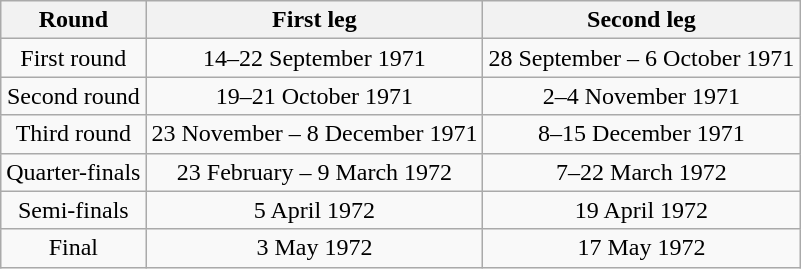<table class="wikitable" style="text-align:center">
<tr>
<th>Round</th>
<th>First leg</th>
<th>Second leg</th>
</tr>
<tr>
<td>First round</td>
<td>14–22 September 1971</td>
<td>28 September – 6 October 1971</td>
</tr>
<tr>
<td>Second round</td>
<td>19–21 October 1971</td>
<td>2–4 November 1971</td>
</tr>
<tr>
<td>Third round</td>
<td>23 November – 8 December 1971</td>
<td>8–15 December 1971</td>
</tr>
<tr>
<td>Quarter-finals</td>
<td>23 February – 9 March 1972</td>
<td>7–22 March 1972</td>
</tr>
<tr>
<td>Semi-finals</td>
<td>5 April 1972</td>
<td>19 April 1972</td>
</tr>
<tr>
<td>Final</td>
<td>3 May 1972</td>
<td>17 May 1972</td>
</tr>
</table>
